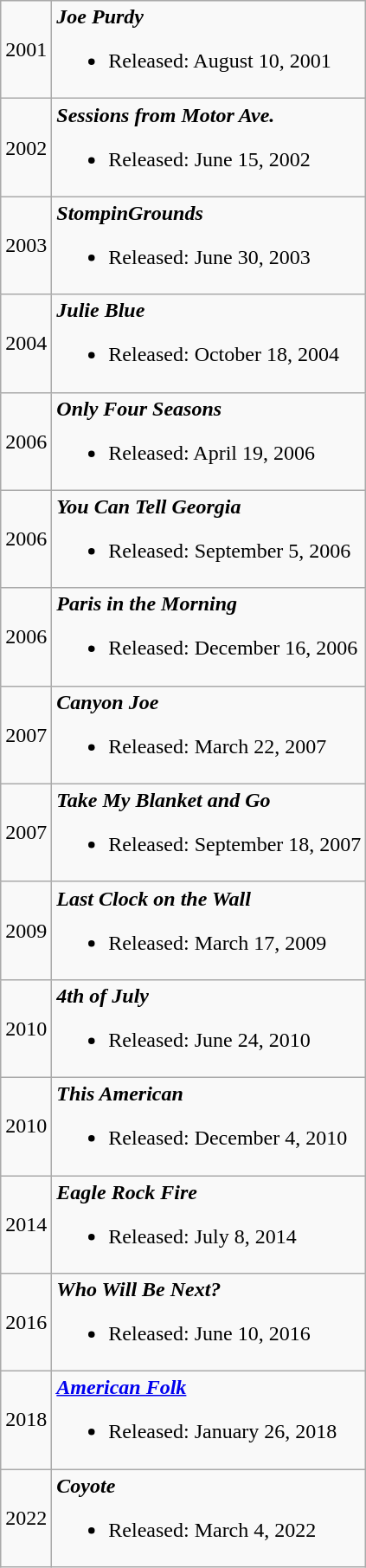<table class="wikitable">
<tr>
<td>2001</td>
<td><strong><em>Joe Purdy</em></strong><br><ul><li>Released: August 10, 2001</li></ul></td>
</tr>
<tr>
<td>2002</td>
<td><strong><em>Sessions from Motor Ave.</em></strong><br><ul><li>Released: June 15, 2002</li></ul></td>
</tr>
<tr>
<td>2003</td>
<td><strong><em>StompinGrounds</em></strong><br><ul><li>Released: June 30, 2003</li></ul></td>
</tr>
<tr>
<td>2004</td>
<td><strong><em>Julie Blue</em></strong><br><ul><li>Released: October 18, 2004</li></ul></td>
</tr>
<tr>
<td>2006</td>
<td><strong><em>Only Four Seasons</em></strong><br><ul><li>Released: April 19, 2006</li></ul></td>
</tr>
<tr>
<td>2006</td>
<td><strong><em>You Can Tell Georgia</em></strong><br><ul><li>Released: September 5, 2006</li></ul></td>
</tr>
<tr>
<td>2006</td>
<td><strong><em>Paris in the Morning</em></strong><br><ul><li>Released: December 16, 2006</li></ul></td>
</tr>
<tr>
<td>2007</td>
<td><strong><em>Canyon Joe</em></strong><br><ul><li>Released: March 22, 2007</li></ul></td>
</tr>
<tr>
<td>2007</td>
<td><strong><em>Take My Blanket and Go</em></strong><br><ul><li>Released: September 18, 2007</li></ul></td>
</tr>
<tr>
<td>2009</td>
<td><strong><em>Last Clock on the Wall</em></strong><br><ul><li>Released: March 17, 2009</li></ul></td>
</tr>
<tr>
<td>2010</td>
<td><strong><em>4th of July</em></strong><br><ul><li>Released: June 24, 2010</li></ul></td>
</tr>
<tr>
<td>2010</td>
<td><strong><em>This American</em></strong><br><ul><li>Released: December 4, 2010</li></ul></td>
</tr>
<tr>
<td>2014</td>
<td><strong><em>Eagle Rock Fire</em></strong><br><ul><li>Released: July 8, 2014</li></ul></td>
</tr>
<tr>
<td>2016</td>
<td><strong><em>Who Will Be Next?</em></strong><br><ul><li>Released: June 10, 2016</li></ul></td>
</tr>
<tr>
<td>2018</td>
<td><strong><em><a href='#'>American Folk</a></em></strong><br><ul><li>Released: January 26, 2018</li></ul></td>
</tr>
<tr>
<td>2022</td>
<td><strong><em>Coyote</em></strong><br><ul><li>Released: March 4, 2022</li></ul></td>
</tr>
</table>
